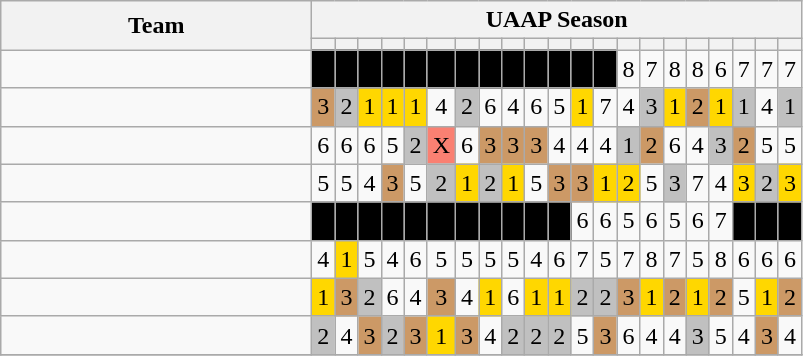<table class="wikitable" style="text-align: center">
<tr>
<th width=200px rowspan=2>Team</th>
<th colspan=21>UAAP Season</th>
</tr>
<tr>
<th></th>
<th></th>
<th></th>
<th></th>
<th></th>
<th></th>
<th></th>
<th></th>
<th></th>
<th></th>
<th></th>
<th></th>
<th></th>
<th></th>
<th></th>
<th></th>
<th></th>
<th></th>
<th></th>
<th></th>
<th></th>
</tr>
<tr>
<td align=left></td>
<td bgcolor=black></td>
<td bgcolor=black></td>
<td bgcolor=black></td>
<td bgcolor=black></td>
<td bgcolor=black></td>
<td bgcolor=black></td>
<td bgcolor=black></td>
<td bgcolor=black></td>
<td bgcolor=black></td>
<td bgcolor=black></td>
<td bgcolor=black></td>
<td bgcolor=black></td>
<td bgcolor=black></td>
<td>8</td>
<td>7</td>
<td>8</td>
<td>8</td>
<td>6</td>
<td>7</td>
<td>7</td>
<td>7</td>
</tr>
<tr>
<td align=left></td>
<td bgcolor=#CC9966>3</td>
<td bgcolor=silver>2</td>
<td bgcolor=gold>1</td>
<td bgcolor=gold>1</td>
<td bgcolor=gold>1</td>
<td>4</td>
<td bgcolor=silver>2</td>
<td>6</td>
<td>4</td>
<td>6</td>
<td>5</td>
<td bgcolor=gold>1</td>
<td>7</td>
<td>4</td>
<td bgcolor=silver>3</td>
<td bgcolor=gold>1</td>
<td bgcolor=#CC9966>2</td>
<td bgcolor=gold>1</td>
<td bgcolor=silver>1</td>
<td>4</td>
<td bgcolor=silver>1</td>
</tr>
<tr>
<td align=left></td>
<td>6</td>
<td>6</td>
<td>6</td>
<td>5</td>
<td bgcolor=silver>2</td>
<td bgcolor=salmon>X</td>
<td>6</td>
<td bgcolor=#CC9966>3</td>
<td bgcolor=#CC9966>3</td>
<td bgcolor=#CC9966>3</td>
<td>4</td>
<td>4</td>
<td>4</td>
<td bgcolor=silver>1</td>
<td bgcolor=#CC9966>2</td>
<td>6</td>
<td>4</td>
<td bgcolor=silver>3</td>
<td bgcolor=#CC9966>2</td>
<td>5</td>
<td>5</td>
</tr>
<tr>
<td align=left></td>
<td>5</td>
<td>5</td>
<td>4</td>
<td bgcolor=#CC9966>3</td>
<td>5</td>
<td bgcolor=silver>2</td>
<td bgcolor=gold>1</td>
<td bgcolor=silver>2</td>
<td bgcolor=gold>1</td>
<td>5</td>
<td bgcolor=#CC9966>3</td>
<td bgcolor=#CC9966>3</td>
<td bgcolor=gold>1</td>
<td bgcolor=gold>2</td>
<td>5</td>
<td bgcolor=silver>3</td>
<td>7</td>
<td>4</td>
<td bgcolor=gold>3</td>
<td bgcolor=silver>2</td>
<td bgcolor=gold>3</td>
</tr>
<tr>
<td align=left></td>
<td bgcolor=black></td>
<td bgcolor=black></td>
<td bgcolor=black></td>
<td bgcolor=black></td>
<td bgcolor=black></td>
<td bgcolor=black></td>
<td bgcolor=black></td>
<td bgcolor=black></td>
<td bgcolor=black></td>
<td bgcolor=black></td>
<td bgcolor=black></td>
<td>6</td>
<td>6</td>
<td>5</td>
<td>6</td>
<td>5</td>
<td>6</td>
<td>7</td>
<td bgcolor=black></td>
<td bgcolor=black></td>
<td bgcolor=black></td>
</tr>
<tr>
<td align=left></td>
<td>4</td>
<td bgcolor=gold>1</td>
<td>5</td>
<td>4</td>
<td>6</td>
<td>5</td>
<td>5</td>
<td>5</td>
<td>5</td>
<td>4</td>
<td>6</td>
<td>7</td>
<td>5</td>
<td>7</td>
<td>8</td>
<td>7</td>
<td>5</td>
<td>8</td>
<td>6</td>
<td>6</td>
<td>6</td>
</tr>
<tr>
<td align=left></td>
<td bgcolor=gold>1</td>
<td bgcolor=#CC9966>3</td>
<td bgcolor=silver>2</td>
<td>6</td>
<td>4</td>
<td bgcolor=#CC9966>3</td>
<td>4</td>
<td bgcolor=gold>1</td>
<td>6</td>
<td bgcolor=gold>1</td>
<td bgcolor=gold>1</td>
<td bgcolor=silver>2</td>
<td bgcolor=silver>2</td>
<td bgcolor=#CC9966>3</td>
<td bgcolor=gold>1</td>
<td bgcolor=#CC9966>2</td>
<td bgcolor=gold>1</td>
<td bgcolor=#CC9966>2</td>
<td>5</td>
<td bgcolor=gold>1</td>
<td bgcolor=#CC9966>2</td>
</tr>
<tr>
<td align=left></td>
<td bgcolor=silver>2</td>
<td>4</td>
<td bgcolor=#CC9966>3</td>
<td bgcolor=silver>2</td>
<td bgcolor=#CC9966>3</td>
<td bgcolor=gold>1</td>
<td bgcolor=#CC9966>3</td>
<td>4</td>
<td bgcolor=silver>2</td>
<td bgcolor=silver>2</td>
<td bgcolor=silver>2</td>
<td>5</td>
<td bgcolor=#CC9966>3</td>
<td>6</td>
<td>4</td>
<td>4</td>
<td bgcolor=silver>3</td>
<td>5</td>
<td>4</td>
<td bgcolor=#CC9966>3</td>
<td>4</td>
</tr>
<tr>
</tr>
</table>
